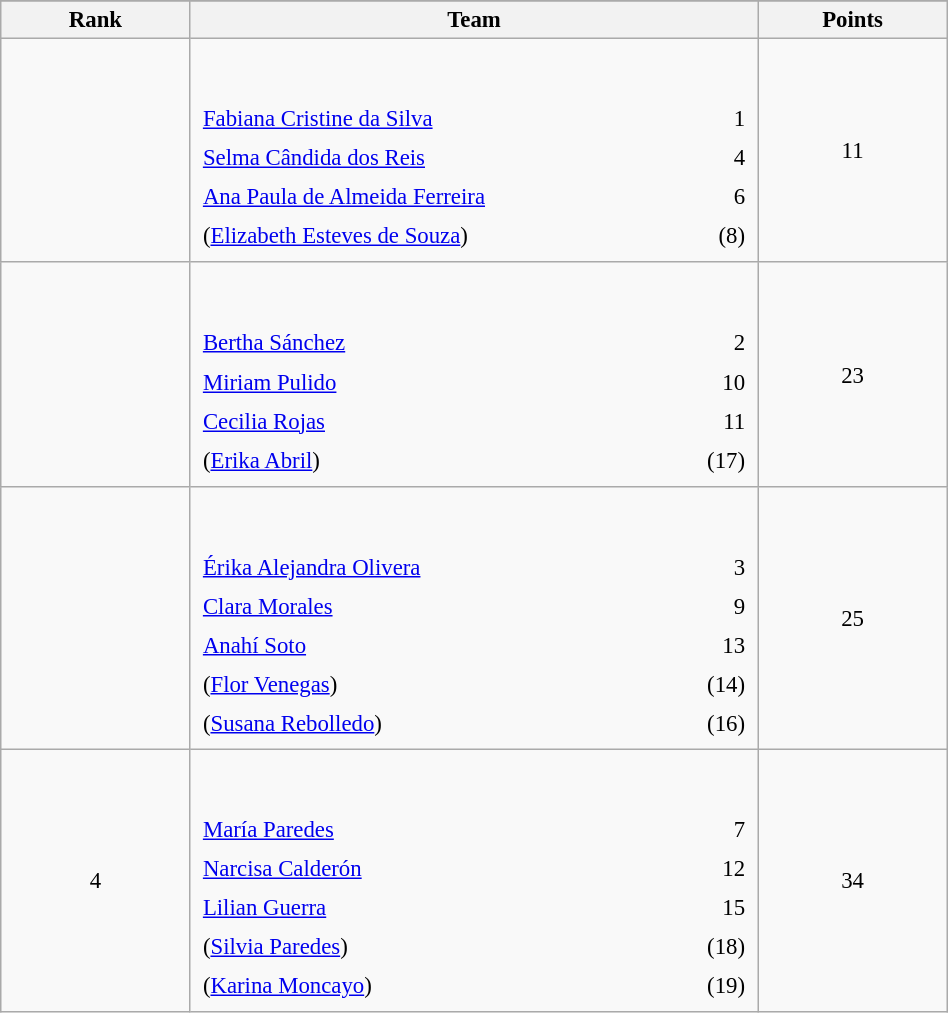<table class="wikitable sortable" style=" text-align:center; font-size:95%;" width="50%">
<tr>
</tr>
<tr>
<th width=10%>Rank</th>
<th width=30%>Team</th>
<th width=10%>Points</th>
</tr>
<tr>
<td align=center></td>
<td align=left> <br><br><table width=100%>
<tr>
<td align=left style="border:0"><a href='#'>Fabiana Cristine da Silva</a></td>
<td align=right style="border:0">1</td>
</tr>
<tr>
<td align=left style="border:0"><a href='#'>Selma Cândida dos Reis</a></td>
<td align=right style="border:0">4</td>
</tr>
<tr>
<td align=left style="border:0"><a href='#'>Ana Paula de Almeida Ferreira</a></td>
<td align=right style="border:0">6</td>
</tr>
<tr>
<td align=left style="border:0">(<a href='#'>Elizabeth Esteves de Souza</a>)</td>
<td align=right style="border:0">(8)</td>
</tr>
</table>
</td>
<td>11</td>
</tr>
<tr>
<td align=center></td>
<td align=left> <br><br><table width=100%>
<tr>
<td align=left style="border:0"><a href='#'>Bertha Sánchez</a></td>
<td align=right style="border:0">2</td>
</tr>
<tr>
<td align=left style="border:0"><a href='#'>Miriam Pulido</a></td>
<td align=right style="border:0">10</td>
</tr>
<tr>
<td align=left style="border:0"><a href='#'>Cecilia Rojas</a></td>
<td align=right style="border:0">11</td>
</tr>
<tr>
<td align=left style="border:0">(<a href='#'>Erika Abril</a>)</td>
<td align=right style="border:0">(17)</td>
</tr>
</table>
</td>
<td>23</td>
</tr>
<tr>
<td align=center></td>
<td align=left> <br><br><table width=100%>
<tr>
<td align=left style="border:0"><a href='#'>Érika Alejandra Olivera</a></td>
<td align=right style="border:0">3</td>
</tr>
<tr>
<td align=left style="border:0"><a href='#'>Clara Morales</a></td>
<td align=right style="border:0">9</td>
</tr>
<tr>
<td align=left style="border:0"><a href='#'>Anahí Soto</a></td>
<td align=right style="border:0">13</td>
</tr>
<tr>
<td align=left style="border:0">(<a href='#'>Flor Venegas</a>)</td>
<td align=right style="border:0">(14)</td>
</tr>
<tr>
<td align=left style="border:0">(<a href='#'>Susana Rebolledo</a>)</td>
<td align=right style="border:0">(16)</td>
</tr>
</table>
</td>
<td>25</td>
</tr>
<tr>
<td align=center>4</td>
<td align=left> <br><br><table width=100%>
<tr>
<td align=left style="border:0"><a href='#'>María Paredes</a></td>
<td align=right style="border:0">7</td>
</tr>
<tr>
<td align=left style="border:0"><a href='#'>Narcisa Calderón</a></td>
<td align=right style="border:0">12</td>
</tr>
<tr>
<td align=left style="border:0"><a href='#'>Lilian Guerra</a></td>
<td align=right style="border:0">15</td>
</tr>
<tr>
<td align=left style="border:0">(<a href='#'>Silvia Paredes</a>)</td>
<td align=right style="border:0">(18)</td>
</tr>
<tr>
<td align=left style="border:0">(<a href='#'>Karina Moncayo</a>)</td>
<td align=right style="border:0">(19)</td>
</tr>
</table>
</td>
<td>34</td>
</tr>
</table>
